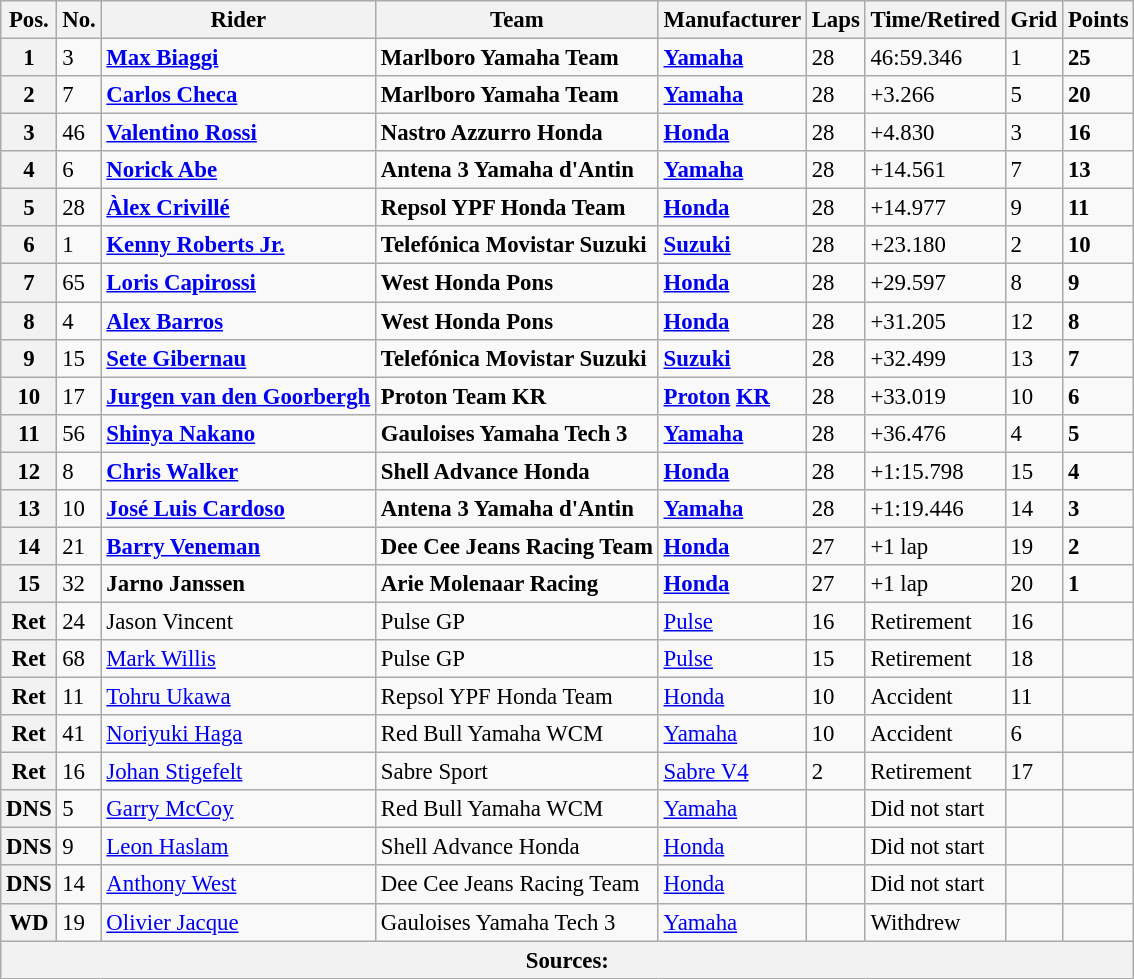<table class="wikitable" style="font-size: 95%;">
<tr>
<th>Pos.</th>
<th>No.</th>
<th>Rider</th>
<th>Team</th>
<th>Manufacturer</th>
<th>Laps</th>
<th>Time/Retired</th>
<th>Grid</th>
<th>Points</th>
</tr>
<tr>
<th>1</th>
<td>3</td>
<td> <strong><a href='#'>Max Biaggi</a></strong></td>
<td><strong>Marlboro Yamaha Team</strong></td>
<td><strong><a href='#'>Yamaha</a></strong></td>
<td>28</td>
<td>46:59.346</td>
<td>1</td>
<td><strong>25</strong></td>
</tr>
<tr>
<th>2</th>
<td>7</td>
<td> <strong><a href='#'>Carlos Checa</a></strong></td>
<td><strong>Marlboro Yamaha Team</strong></td>
<td><strong><a href='#'>Yamaha</a></strong></td>
<td>28</td>
<td>+3.266</td>
<td>5</td>
<td><strong>20</strong></td>
</tr>
<tr>
<th>3</th>
<td>46</td>
<td> <strong><a href='#'>Valentino Rossi</a></strong></td>
<td><strong>Nastro Azzurro Honda</strong></td>
<td><strong><a href='#'>Honda</a></strong></td>
<td>28</td>
<td>+4.830</td>
<td>3</td>
<td><strong>16</strong></td>
</tr>
<tr>
<th>4</th>
<td>6</td>
<td> <strong><a href='#'>Norick Abe</a></strong></td>
<td><strong>Antena 3 Yamaha d'Antin</strong></td>
<td><strong><a href='#'>Yamaha</a></strong></td>
<td>28</td>
<td>+14.561</td>
<td>7</td>
<td><strong>13</strong></td>
</tr>
<tr>
<th>5</th>
<td>28</td>
<td> <strong><a href='#'>Àlex Crivillé</a></strong></td>
<td><strong>Repsol YPF Honda Team</strong></td>
<td><strong><a href='#'>Honda</a></strong></td>
<td>28</td>
<td>+14.977</td>
<td>9</td>
<td><strong>11</strong></td>
</tr>
<tr>
<th>6</th>
<td>1</td>
<td> <strong><a href='#'>Kenny Roberts Jr.</a></strong></td>
<td><strong>Telefónica Movistar Suzuki</strong></td>
<td><strong><a href='#'>Suzuki</a></strong></td>
<td>28</td>
<td>+23.180</td>
<td>2</td>
<td><strong>10</strong></td>
</tr>
<tr>
<th>7</th>
<td>65</td>
<td> <strong><a href='#'>Loris Capirossi</a></strong></td>
<td><strong>West Honda Pons</strong></td>
<td><strong><a href='#'>Honda</a></strong></td>
<td>28</td>
<td>+29.597</td>
<td>8</td>
<td><strong>9</strong></td>
</tr>
<tr>
<th>8</th>
<td>4</td>
<td> <strong><a href='#'>Alex Barros</a></strong></td>
<td><strong>West Honda Pons</strong></td>
<td><strong><a href='#'>Honda</a></strong></td>
<td>28</td>
<td>+31.205</td>
<td>12</td>
<td><strong>8</strong></td>
</tr>
<tr>
<th>9</th>
<td>15</td>
<td> <strong><a href='#'>Sete Gibernau</a></strong></td>
<td><strong>Telefónica Movistar Suzuki</strong></td>
<td><strong><a href='#'>Suzuki</a></strong></td>
<td>28</td>
<td>+32.499</td>
<td>13</td>
<td><strong>7</strong></td>
</tr>
<tr>
<th>10</th>
<td>17</td>
<td> <strong><a href='#'>Jurgen van den Goorbergh</a></strong></td>
<td><strong>Proton Team KR</strong></td>
<td><strong><a href='#'>Proton</a> <a href='#'>KR</a></strong></td>
<td>28</td>
<td>+33.019</td>
<td>10</td>
<td><strong>6</strong></td>
</tr>
<tr>
<th>11</th>
<td>56</td>
<td> <strong><a href='#'>Shinya Nakano</a></strong></td>
<td><strong>Gauloises Yamaha Tech 3</strong></td>
<td><strong><a href='#'>Yamaha</a></strong></td>
<td>28</td>
<td>+36.476</td>
<td>4</td>
<td><strong>5</strong></td>
</tr>
<tr>
<th>12</th>
<td>8</td>
<td> <strong><a href='#'>Chris Walker</a></strong></td>
<td><strong>Shell Advance Honda</strong></td>
<td><strong><a href='#'>Honda</a></strong></td>
<td>28</td>
<td>+1:15.798</td>
<td>15</td>
<td><strong>4</strong></td>
</tr>
<tr>
<th>13</th>
<td>10</td>
<td> <strong><a href='#'>José Luis Cardoso</a></strong></td>
<td><strong>Antena 3 Yamaha d'Antin</strong></td>
<td><strong><a href='#'>Yamaha</a></strong></td>
<td>28</td>
<td>+1:19.446</td>
<td>14</td>
<td><strong>3</strong></td>
</tr>
<tr>
<th>14</th>
<td>21</td>
<td> <strong><a href='#'>Barry Veneman</a></strong></td>
<td><strong>Dee Cee Jeans Racing Team</strong></td>
<td><strong><a href='#'>Honda</a></strong></td>
<td>27</td>
<td>+1 lap</td>
<td>19</td>
<td><strong>2</strong></td>
</tr>
<tr>
<th>15</th>
<td>32</td>
<td> <strong>Jarno Janssen</strong></td>
<td><strong>Arie Molenaar Racing</strong></td>
<td><strong><a href='#'>Honda</a></strong></td>
<td>27</td>
<td>+1 lap</td>
<td>20</td>
<td><strong>1</strong></td>
</tr>
<tr>
<th>Ret</th>
<td>24</td>
<td> Jason Vincent</td>
<td>Pulse GP</td>
<td><a href='#'>Pulse</a></td>
<td>16</td>
<td>Retirement</td>
<td>16</td>
<td></td>
</tr>
<tr>
<th>Ret</th>
<td>68</td>
<td> <a href='#'>Mark Willis</a></td>
<td>Pulse GP</td>
<td><a href='#'>Pulse</a></td>
<td>15</td>
<td>Retirement</td>
<td>18</td>
<td></td>
</tr>
<tr>
<th>Ret</th>
<td>11</td>
<td> <a href='#'>Tohru Ukawa</a></td>
<td>Repsol YPF Honda Team</td>
<td><a href='#'>Honda</a></td>
<td>10</td>
<td>Accident</td>
<td>11</td>
<td></td>
</tr>
<tr>
<th>Ret</th>
<td>41</td>
<td> <a href='#'>Noriyuki Haga</a></td>
<td>Red Bull Yamaha WCM</td>
<td><a href='#'>Yamaha</a></td>
<td>10</td>
<td>Accident</td>
<td>6</td>
<td></td>
</tr>
<tr>
<th>Ret</th>
<td>16</td>
<td> <a href='#'>Johan Stigefelt</a></td>
<td>Sabre Sport</td>
<td><a href='#'>Sabre V4</a></td>
<td>2</td>
<td>Retirement</td>
<td>17</td>
<td></td>
</tr>
<tr>
<th>DNS</th>
<td>5</td>
<td> <a href='#'>Garry McCoy</a></td>
<td>Red Bull Yamaha WCM</td>
<td><a href='#'>Yamaha</a></td>
<td></td>
<td>Did not start</td>
<td></td>
<td></td>
</tr>
<tr>
<th>DNS</th>
<td>9</td>
<td> <a href='#'>Leon Haslam</a></td>
<td>Shell Advance Honda</td>
<td><a href='#'>Honda</a></td>
<td></td>
<td>Did not start</td>
<td></td>
<td></td>
</tr>
<tr>
<th>DNS</th>
<td>14</td>
<td> <a href='#'>Anthony West</a></td>
<td>Dee Cee Jeans Racing Team</td>
<td><a href='#'>Honda</a></td>
<td></td>
<td>Did not start</td>
<td></td>
<td></td>
</tr>
<tr>
<th>WD</th>
<td>19</td>
<td> <a href='#'>Olivier Jacque</a></td>
<td>Gauloises Yamaha Tech 3</td>
<td><a href='#'>Yamaha</a></td>
<td></td>
<td>Withdrew</td>
<td></td>
<td></td>
</tr>
<tr>
<th colspan=9>Sources: </th>
</tr>
</table>
